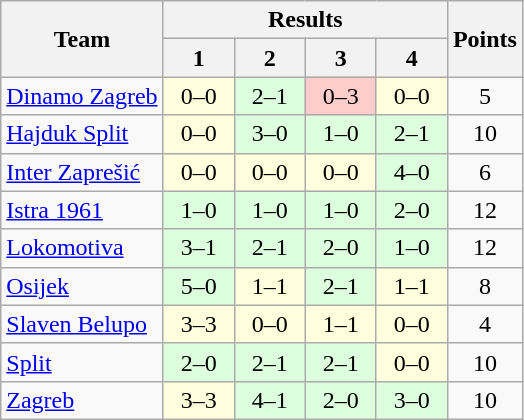<table class="wikitable" style="text-align:center">
<tr>
<th rowspan=2>Team</th>
<th colspan=4>Results</th>
<th rowspan=2>Points</th>
</tr>
<tr>
<th width=40>1</th>
<th width=40>2</th>
<th width=40>3</th>
<th width=40>4</th>
</tr>
<tr>
<td align=left><a href='#'>Dinamo Zagreb</a></td>
<td bgcolor="#ffffdd">0–0</td>
<td bgcolor="#ddffdd">2–1</td>
<td bgcolor="#ffcccc">0–3</td>
<td bgcolor="#ffffdd">0–0</td>
<td>5</td>
</tr>
<tr>
<td align=left><a href='#'>Hajduk Split</a></td>
<td bgcolor="#ffffdd">0–0</td>
<td bgcolor="#ddffdd">3–0</td>
<td bgcolor="#ddffdd">1–0</td>
<td bgcolor="#ddffdd">2–1</td>
<td>10</td>
</tr>
<tr>
<td align=left><a href='#'>Inter Zaprešić</a></td>
<td bgcolor="#ffffdd">0–0</td>
<td bgcolor="#ffffdd">0–0</td>
<td bgcolor="#ffffdd">0–0</td>
<td bgcolor="#ddffdd">4–0</td>
<td>6</td>
</tr>
<tr>
<td align=left><a href='#'>Istra 1961</a></td>
<td bgcolor="#ddffdd">1–0</td>
<td bgcolor="#ddffdd">1–0</td>
<td bgcolor="#ddffdd">1–0</td>
<td bgcolor="#ddffdd">2–0</td>
<td>12</td>
</tr>
<tr>
<td align=left><a href='#'>Lokomotiva</a></td>
<td bgcolor="#ddffdd">3–1</td>
<td bgcolor="#ddffdd">2–1</td>
<td bgcolor="#ddffdd">2–0</td>
<td bgcolor="#ddffdd">1–0</td>
<td>12</td>
</tr>
<tr>
<td align=left><a href='#'>Osijek</a></td>
<td bgcolor="#ddffdd">5–0</td>
<td bgcolor="#ffffdd">1–1</td>
<td bgcolor="#ddffdd">2–1</td>
<td bgcolor="#ffffdd">1–1</td>
<td>8</td>
</tr>
<tr>
<td align=left><a href='#'>Slaven Belupo</a></td>
<td bgcolor="#ffffdd">3–3</td>
<td bgcolor="#ffffdd">0–0</td>
<td bgcolor="#ffffdd">1–1</td>
<td bgcolor="#ffffdd">0–0</td>
<td>4</td>
</tr>
<tr>
<td align=left><a href='#'>Split</a></td>
<td bgcolor="#ddffdd">2–0</td>
<td bgcolor="#ddffdd">2–1</td>
<td bgcolor="#ddffdd">2–1</td>
<td bgcolor="#ffffdd">0–0</td>
<td>10</td>
</tr>
<tr>
<td align=left><a href='#'>Zagreb</a></td>
<td bgcolor="#ffffdd">3–3</td>
<td bgcolor="#ddffdd">4–1</td>
<td bgcolor="#ddffdd">2–0</td>
<td bgcolor="#ddffdd">3–0</td>
<td>10</td>
</tr>
</table>
